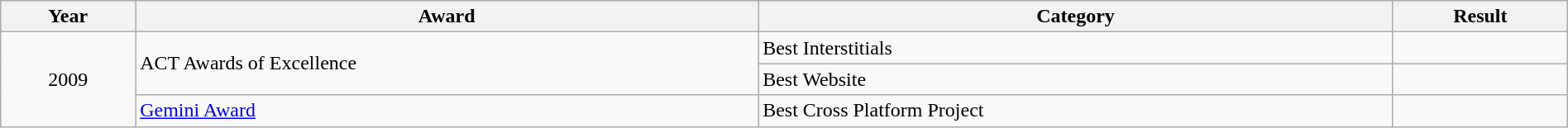<table class="wikitable sortable plainrowheaders" style="width:100%;">
<tr>
<th scope="col">Year</th>
<th scope="col">Award</th>
<th scope="col">Category</th>
<th scope="col">Result</th>
</tr>
<tr>
<td rowspan="3" scope="row" style="text-align:center;">2009</td>
<td rowspan="2">ACT Awards of Excellence</td>
<td>Best Interstitials</td>
<td></td>
</tr>
<tr>
<td scope="row">Best Website</td>
<td></td>
</tr>
<tr>
<td><a href='#'>Gemini Award</a></td>
<td>Best Cross Platform Project</td>
<td></td>
</tr>
</table>
